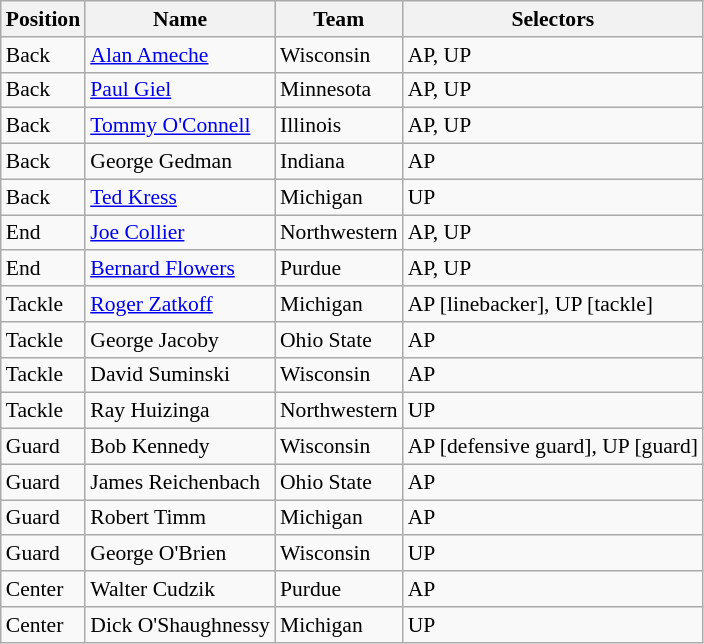<table class="wikitable" style="font-size: 90%">
<tr>
<th>Position</th>
<th>Name</th>
<th>Team</th>
<th>Selectors</th>
</tr>
<tr>
<td>Back</td>
<td><a href='#'>Alan Ameche</a></td>
<td>Wisconsin</td>
<td>AP, UP</td>
</tr>
<tr>
<td>Back</td>
<td><a href='#'>Paul Giel</a></td>
<td>Minnesota</td>
<td>AP, UP</td>
</tr>
<tr>
<td>Back</td>
<td><a href='#'>Tommy O'Connell</a></td>
<td>Illinois</td>
<td>AP, UP</td>
</tr>
<tr>
<td>Back</td>
<td>George Gedman</td>
<td>Indiana</td>
<td>AP</td>
</tr>
<tr>
<td>Back</td>
<td><a href='#'>Ted Kress</a></td>
<td>Michigan</td>
<td>UP</td>
</tr>
<tr>
<td>End</td>
<td><a href='#'>Joe Collier</a></td>
<td>Northwestern</td>
<td>AP, UP</td>
</tr>
<tr>
<td>End</td>
<td><a href='#'>Bernard Flowers</a></td>
<td>Purdue</td>
<td>AP, UP</td>
</tr>
<tr>
<td>Tackle</td>
<td><a href='#'>Roger Zatkoff</a></td>
<td>Michigan</td>
<td>AP [linebacker], UP [tackle]</td>
</tr>
<tr>
<td>Tackle</td>
<td>George Jacoby</td>
<td>Ohio State</td>
<td>AP</td>
</tr>
<tr>
<td>Tackle</td>
<td>David Suminski</td>
<td>Wisconsin</td>
<td>AP</td>
</tr>
<tr>
<td>Tackle</td>
<td>Ray Huizinga</td>
<td>Northwestern</td>
<td>UP</td>
</tr>
<tr>
<td>Guard</td>
<td>Bob Kennedy</td>
<td>Wisconsin</td>
<td>AP [defensive guard], UP [guard]</td>
</tr>
<tr>
<td>Guard</td>
<td>James Reichenbach</td>
<td>Ohio State</td>
<td>AP</td>
</tr>
<tr>
<td>Guard</td>
<td>Robert Timm</td>
<td>Michigan</td>
<td>AP</td>
</tr>
<tr>
<td>Guard</td>
<td>George O'Brien</td>
<td>Wisconsin</td>
<td>UP</td>
</tr>
<tr>
<td>Center</td>
<td>Walter Cudzik</td>
<td>Purdue</td>
<td>AP</td>
</tr>
<tr>
<td>Center</td>
<td>Dick O'Shaughnessy</td>
<td>Michigan</td>
<td>UP</td>
</tr>
</table>
